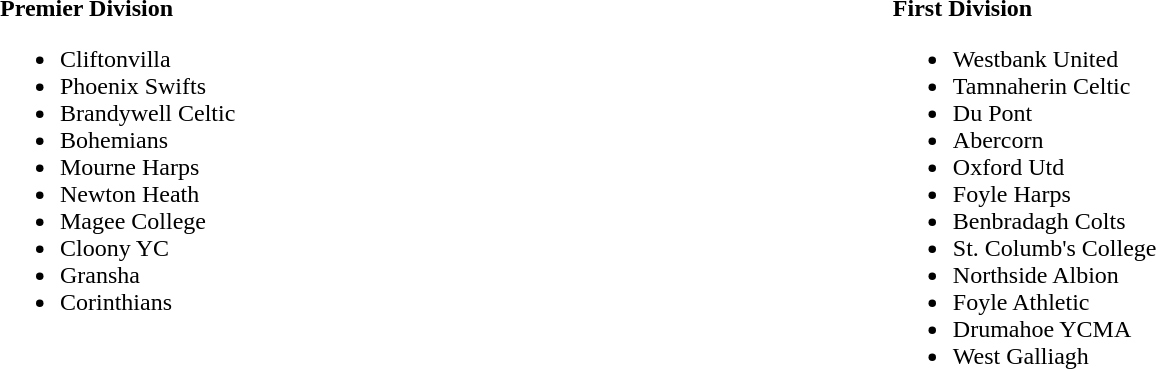<table -table cellpadding="1" cellspacing="3" style="width: 100%; text-align: left; border:0">
<tr>
<td valign="top"><br><strong>Premier Division</strong><ul><li>Cliftonvilla</li><li>Phoenix Swifts</li><li>Brandywell Celtic</li><li>Bohemians</li><li>Mourne Harps</li><li>Newton Heath</li><li>Magee College</li><li>Cloony YC</li><li>Gransha</li><li>Corinthians</li></ul></td>
<td valign="top"><br><strong>First Division</strong><ul><li>Westbank United</li><li>Tamnaherin Celtic</li><li>Du Pont</li><li>Abercorn</li><li>Oxford Utd</li><li>Foyle Harps</li><li>Benbradagh Colts</li><li>St. Columb's College</li><li>Northside Albion</li><li>Foyle Athletic</li><li>Drumahoe YCMA</li><li>West Galliagh</li></ul></td>
</tr>
</table>
